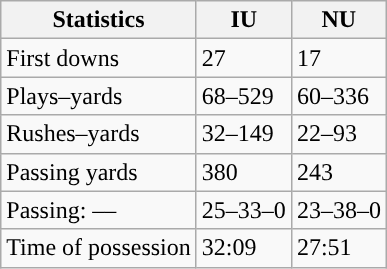<table class="wikitable" style="float:left">
<tr>
<th>Statistics</th>
<th>IU</th>
<th>NU</th>
</tr>
<tr>
<td>First downs</td>
<td>27</td>
<td>17</td>
</tr>
<tr>
<td>Plays–yards</td>
<td>68–529</td>
<td>60–336</td>
</tr>
<tr>
<td>Rushes–yards</td>
<td>32–149</td>
<td>22–93</td>
</tr>
<tr>
<td>Passing yards</td>
<td>380</td>
<td>243</td>
</tr>
<tr>
<td>Passing: ––</td>
<td>25–33–0</td>
<td>23–38–0</td>
</tr>
<tr>
<td>Time of possession</td>
<td>32:09</td>
<td>27:51</td>
</tr>
</table>
